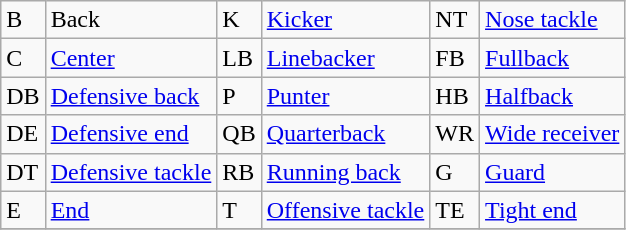<table class="wikitable">
<tr>
<td>B</td>
<td>Back</td>
<td>K</td>
<td><a href='#'>Kicker</a></td>
<td>NT</td>
<td><a href='#'>Nose tackle</a></td>
</tr>
<tr>
<td>C</td>
<td><a href='#'>Center</a></td>
<td>LB</td>
<td><a href='#'>Linebacker</a></td>
<td>FB</td>
<td><a href='#'>Fullback</a></td>
</tr>
<tr>
<td>DB</td>
<td><a href='#'>Defensive back</a></td>
<td>P</td>
<td><a href='#'>Punter</a></td>
<td>HB</td>
<td><a href='#'>Halfback</a></td>
</tr>
<tr>
<td>DE</td>
<td><a href='#'>Defensive end</a></td>
<td>QB</td>
<td><a href='#'>Quarterback</a></td>
<td>WR</td>
<td><a href='#'>Wide receiver</a></td>
</tr>
<tr>
<td>DT</td>
<td><a href='#'>Defensive tackle</a></td>
<td>RB</td>
<td><a href='#'>Running back</a></td>
<td>G</td>
<td><a href='#'>Guard</a></td>
</tr>
<tr>
<td>E</td>
<td><a href='#'>End</a></td>
<td>T</td>
<td><a href='#'>Offensive tackle</a></td>
<td>TE</td>
<td><a href='#'>Tight end</a></td>
</tr>
<tr>
</tr>
</table>
